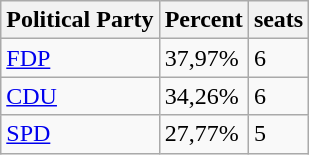<table class="wikitable">
<tr>
<th>Political Party</th>
<th>Percent</th>
<th>seats</th>
</tr>
<tr>
<td><a href='#'>FDP</a></td>
<td>37,97%</td>
<td>6</td>
</tr>
<tr>
<td><a href='#'>CDU</a></td>
<td>34,26%</td>
<td>6</td>
</tr>
<tr>
<td><a href='#'>SPD</a></td>
<td>27,77%</td>
<td>5</td>
</tr>
</table>
